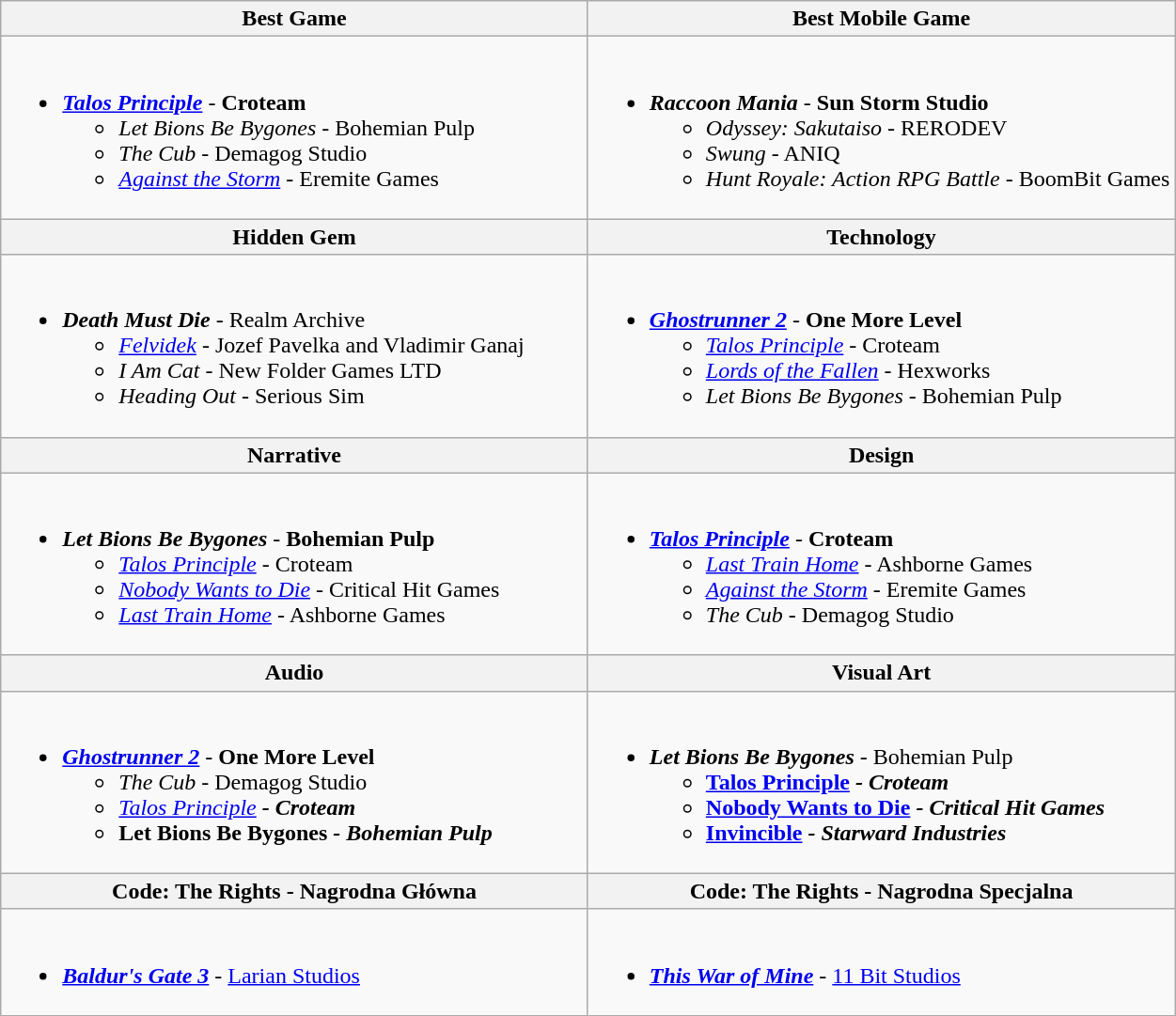<table class=wikitable>
<tr>
<th style="width:50%">Best Game</th>
<th style="width:50%">Best Mobile Game</th>
</tr>
<tr>
<td valign="top"><br><ul><li> <strong><em><a href='#'>Talos Principle</a></em></strong> - <strong>Croteam</strong><ul><li> <em>Let Bions Be Bygones</em> - Bohemian Pulp</li><li> <em>The Cub</em> - Demagog Studio</li><li> <em><a href='#'>Against the Storm</a></em> - Eremite Games</li></ul></li></ul></td>
<td valign="top"><br><ul><li> <strong><em>Raccoon Mania</em></strong> - <strong>Sun Storm Studio</strong><ul><li> <em>Odyssey: Sakutaiso</em> - RERODEV</li><li> <em>Swung</em> - ANIQ</li><li> <em>Hunt Royale: Action RPG Battle</em> - BoomBit Games</li></ul></li></ul></td>
</tr>
<tr>
<th style="width:50%">Hidden Gem</th>
<th style="width:50%">Technology</th>
</tr>
<tr>
<td valign="top"><br><ul><li> <strong><em>Death Must Die</em></strong> - Realm Archive<ul><li> <em><a href='#'>Felvidek</a></em> - Jozef Pavelka and Vladimir Ganaj</li><li> <em>I Am Cat</em> - New Folder Games LTD</li><li> <em>Heading Out</em> - Serious Sim</li></ul></li></ul></td>
<td valign="top"><br><ul><li> <strong><em><a href='#'>Ghostrunner 2</a></em></strong> - <strong>One More Level</strong><ul><li> <em><a href='#'>Talos Principle</a></em> - Croteam</li><li> <em><a href='#'>Lords of the Fallen</a></em> - Hexworks</li><li> <em>Let Bions Be Bygones</em> - Bohemian Pulp</li></ul></li></ul></td>
</tr>
<tr>
<th style="width:50%">Narrative</th>
<th style="width:50%">Design</th>
</tr>
<tr>
<td valign="top"><br><ul><li> <strong><em>Let Bions Be Bygones</em></strong> - <strong>Bohemian Pulp</strong><ul><li> <em><a href='#'>Talos Principle</a></em> - Croteam</li><li> <em><a href='#'>Nobody Wants to Die</a></em> - Critical Hit Games</li><li> <em><a href='#'>Last Train Home</a></em> - Ashborne Games</li></ul></li></ul></td>
<td valign="top"><br><ul><li> <strong><em><a href='#'>Talos Principle</a></em></strong> - <strong>Croteam</strong><ul><li> <em><a href='#'>Last Train Home</a></em> - Ashborne Games</li><li> <em><a href='#'>Against the Storm</a></em> - Eremite Games</li><li> <em>The Cub</em> - Demagog Studio</li></ul></li></ul></td>
</tr>
<tr>
<th style="width:50%">Audio</th>
<th style="width:50%">Visual Art</th>
</tr>
<tr>
<td valign="top"><br><ul><li> <strong><em><a href='#'>Ghostrunner 2</a></em></strong> - <strong>One More Level</strong><ul><li> <em>The Cub</em> - Demagog Studio</li><li> <em><a href='#'>Talos Principle</a><strong> - Croteam</li><li> </em>Let Bions Be Bygones<em> - Bohemian Pulp</li></ul></li></ul></td>
<td valign="top"><br><ul><li> <strong><em>Let Bions Be Bygones</em></strong> - </strong>Bohemian Pulp<strong><ul><li> </em><a href='#'>Talos Principle</a><em> - Croteam</li><li> </em><a href='#'>Nobody Wants to Die</a><em> - Critical Hit Games</li><li> </em><a href='#'>Invincible</a><em> - Starward Industries</li></ul></li></ul></td>
</tr>
<tr>
<th style="width:50%">Code: The Rights - Nagrodna Główna</th>
<th style="width:50%">Code: The Rights  - Nagrodna Specjalna</th>
</tr>
<tr>
<td valign="top"><br><ul><li> <strong><em><a href='#'>Baldur's Gate 3</a></em></strong> - </strong><a href='#'>Larian Studios</a><strong></li></ul></td>
<td valign="top"><br><ul><li> <strong><em><a href='#'>This War of Mine</a></em></strong> - </strong><a href='#'>11 Bit Studios</a><strong></li></ul></td>
</tr>
</table>
